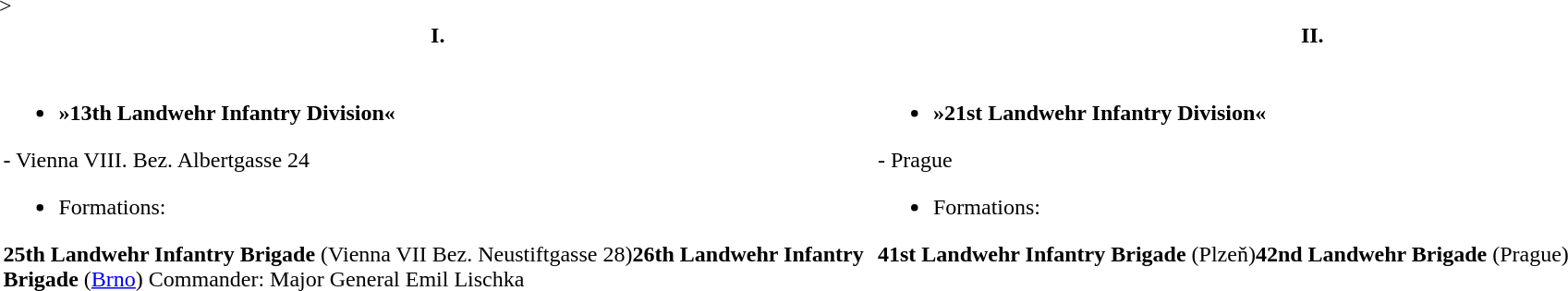<table width="100%">>
<tr>
<th>I.</th>
<th>II.<br></th>
</tr>
<tr>
<td style="width:20%; vertical-align:top;"><br><ul><li><strong>»13th Landwehr Infantry Division«</strong></li></ul>- Vienna VIII. Bez. Albertgasse 24<ul><li>Formations:</li></ul><strong>25th Landwehr Infantry Brigade </strong> (Vienna VII Bez. Neustiftgasse 28)<strong>26th Landwehr Infantry Brigade</strong> (<a href='#'>Brno</a>)
Commander: Major General Emil Lischka</td>
<td style="width:20%; vertical-align:top;"><br><ul><li><strong>»21st Landwehr Infantry Division«</strong></li></ul>- Prague<ul><li>Formations:</li></ul><strong>41st Landwehr Infantry Brigade</strong> (Plzeň)<strong>42nd Landwehr Brigade</strong> (Prague)</td>
</tr>
</table>
